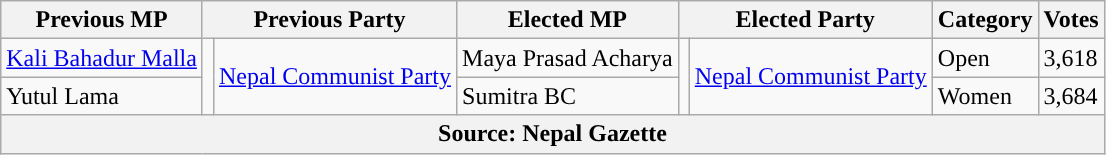<table class="wikitable">
<tr>
<th>Previous MP</th>
<th colspan="2">Previous Party</th>
<th>Elected MP</th>
<th colspan="2">Elected Party</th>
<th>Category</th>
<th>Votes</th>
</tr>
<tr>
<td><a href='#'>Kali Bahadur Malla</a></td>
<td rowspan="2"></td>
<td rowspan="2"><a href='#'>Nepal Communist Party</a></td>
<td>Maya Prasad Acharya</td>
<td rowspan="2"></td>
<td rowspan="2"><a href='#'>Nepal Communist Party</a></td>
<td>Open</td>
<td>3,618</td>
</tr>
<tr>
<td>Yutul Lama</td>
<td>Sumitra BC</td>
<td>Women</td>
<td>3,684</td>
</tr>
<tr>
<th colspan="8">Source: Nepal Gazette</th>
</tr>
</table>
